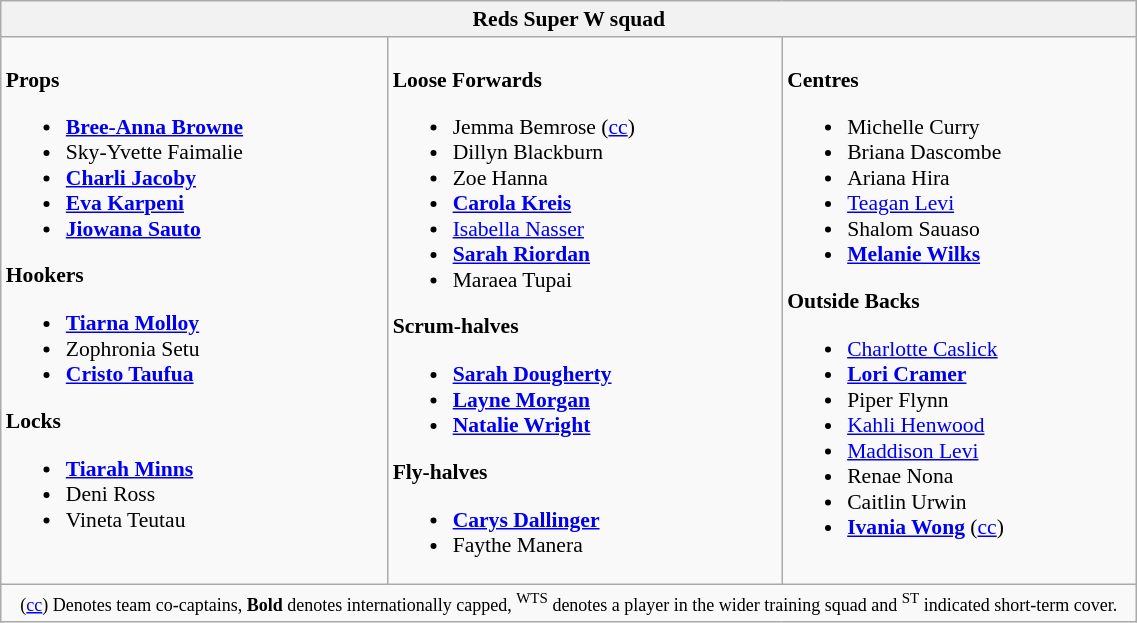<table class="wikitable" style="text-align:left; font-size:90%; width:60%">
<tr>
<th colspan="3">Reds Super W squad</th>
</tr>
<tr valign="top">
<td><br><strong>Props</strong><ul><li> <strong><a href='#'>Bree-Anna Browne</a></strong></li><li>  Sky-Yvette Faimalie</li><li> <strong><a href='#'>Charli Jacoby</a></strong></li><li> <a href='#'><strong>Eva Karpeni</strong></a></li><li> <strong><a href='#'>Jiowana Sauto</a></strong></li></ul><strong>Hookers</strong><ul><li> <strong><a href='#'>Tiarna Molloy</a></strong></li><li>  Zophronia Setu</li><li> <strong><a href='#'>Cristo Taufua</a></strong></li></ul><strong>Locks</strong><ul><li> <strong><a href='#'>Tiarah Minns</a></strong></li><li>  Deni Ross</li><li>  Vineta Teutau</li></ul></td>
<td><br><strong>Loose Forwards</strong><ul><li>  Jemma Bemrose (<a href='#'>cc</a>)</li><li>  Dillyn Blackburn</li><li>  Zoe Hanna</li><li> <strong><a href='#'>Carola Kreis</a></strong></li><li> <a href='#'>Isabella Nasser</a></li><li> <strong><a href='#'>Sarah Riordan</a></strong></li><li> Maraea Tupai</li></ul><strong>Scrum-halves</strong><ul><li> <strong><a href='#'>Sarah Dougherty</a></strong></li><li> <strong><a href='#'>Layne Morgan</a></strong></li><li> <strong><a href='#'>Natalie Wright</a></strong></li></ul><strong>Fly-halves</strong><ul><li> <strong><a href='#'>Carys Dallinger</a></strong></li><li>  Faythe Manera</li></ul></td>
<td><br><strong>Centres</strong><ul><li>  Michelle Curry</li><li>  Briana Dascombe</li><li>  Ariana Hira</li><li> <a href='#'>Teagan Levi</a></li><li>  Shalom Sauaso</li><li><strong></strong> <strong><a href='#'>Melanie Wilks</a></strong></li></ul><strong>Outside Backs</strong><ul><li> <a href='#'>Charlotte Caslick</a></li><li> <strong><a href='#'>Lori Cramer</a></strong></li><li>  Piper Flynn</li><li>  <a href='#'>Kahli Henwood</a></li><li> <a href='#'>Maddison Levi</a></li><li> Renae Nona</li><li> Caitlin Urwin</li><li> <strong><a href='#'>Ivania Wong</a></strong> (<a href='#'>cc</a>)</li></ul></td>
</tr>
<tr>
<td colspan="3" style="text-align:center;"><small>(<a href='#'>cc</a>) Denotes team co-captains, <strong>Bold</strong> denotes internationally capped, <sup>WTS</sup> denotes a player in the wider training squad and <sup>ST</sup> indicated short-term cover.</small></td>
</tr>
</table>
